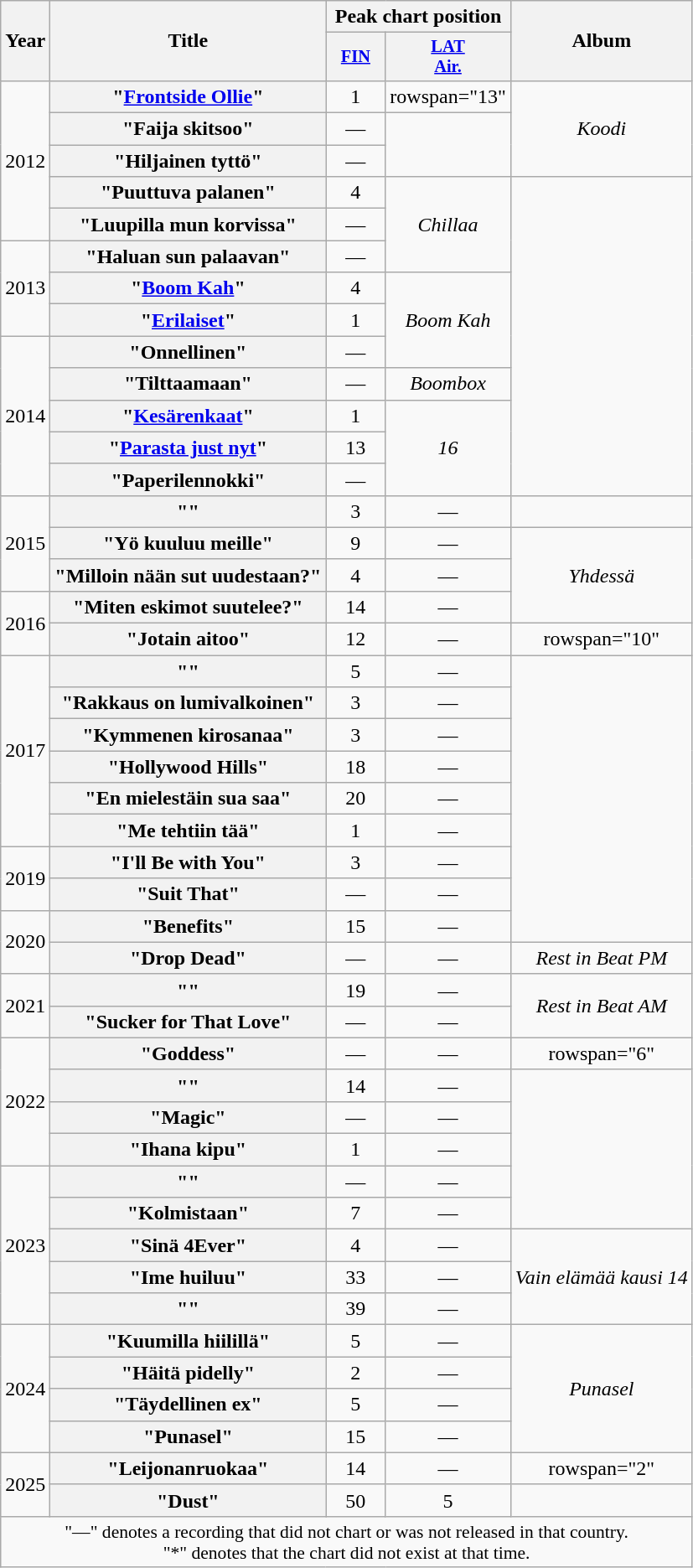<table class="wikitable plainrowheaders" style="text-align:center;" border="1">
<tr>
<th scope="col" rowspan="2">Year</th>
<th scope="col" rowspan="2">Title</th>
<th scope="col" colspan="2">Peak chart position</th>
<th scope="col" rowspan="2">Album</th>
</tr>
<tr>
<th scope="col" style="width:3em;font-size:85%;"><a href='#'>FIN</a><br></th>
<th scope="col" style="width:3em;font-size:85%;"><a href='#'>LAT<br>Air.</a><br></th>
</tr>
<tr>
<td rowspan="5">2012</td>
<th scope="row">"<a href='#'>Frontside Ollie</a>"</th>
<td>1</td>
<td>rowspan="13" </td>
<td rowspan="3"><em>Koodi</em></td>
</tr>
<tr>
<th scope="row">"Faija skitsoo"</th>
<td>—</td>
</tr>
<tr>
<th scope="row">"Hiljainen tyttö"</th>
<td>—</td>
</tr>
<tr>
<th scope="row">"Puuttuva palanen"<br></th>
<td>4</td>
<td rowspan="3"><em>Chillaa</em></td>
</tr>
<tr>
<th scope="row">"Luupilla mun korvissa"</th>
<td>—</td>
</tr>
<tr>
<td rowspan="3">2013</td>
<th scope="row">"Haluan sun palaavan"</th>
<td>—</td>
</tr>
<tr>
<th scope="row">"<a href='#'>Boom Kah</a>"<br></th>
<td>4</td>
<td rowspan="3"><em>Boom Kah</em></td>
</tr>
<tr>
<th scope="row">"<a href='#'>Erilaiset</a>"</th>
<td>1</td>
</tr>
<tr>
<td rowspan="5">2014</td>
<th scope="row">"Onnellinen"</th>
<td>—</td>
</tr>
<tr>
<th scope="row">"Tilttaamaan"<br></th>
<td>—</td>
<td><em>Boombox</em></td>
</tr>
<tr>
<th scope="row">"<a href='#'>Kesärenkaat</a>"</th>
<td>1</td>
<td rowspan="3"><em>16</em></td>
</tr>
<tr>
<th scope="row">"<a href='#'>Parasta just nyt</a>"<br></th>
<td>13</td>
</tr>
<tr>
<th scope="row">"Paperilennokki"</th>
<td>—</td>
</tr>
<tr>
<td rowspan="3">2015</td>
<th scope="row">""<br></th>
<td>3</td>
<td>—</td>
<td></td>
</tr>
<tr>
<th scope="row">"Yö kuuluu meille"<br></th>
<td>9</td>
<td>—</td>
<td rowspan="3"><em>Yhdessä</em></td>
</tr>
<tr>
<th scope="row">"Milloin nään sut uudestaan?"<br></th>
<td>4</td>
<td>—</td>
</tr>
<tr>
<td rowspan="2">2016</td>
<th scope="row">"Miten eskimot suutelee?"<br></th>
<td>14</td>
<td>—</td>
</tr>
<tr>
<th scope="row">"Jotain aitoo"</th>
<td>12</td>
<td>—</td>
<td>rowspan="10" </td>
</tr>
<tr>
<td rowspan="6">2017</td>
<th scope="row">""<br></th>
<td>5</td>
<td>—</td>
</tr>
<tr>
<th scope="row">"Rakkaus on lumivalkoinen"</th>
<td>3</td>
<td>—</td>
</tr>
<tr>
<th scope="row">"Kymmenen kirosanaa"</th>
<td>3</td>
<td>—</td>
</tr>
<tr>
<th scope="row">"Hollywood Hills"</th>
<td>18</td>
<td>—</td>
</tr>
<tr>
<th scope="row">"En mielestäin sua saa"</th>
<td>20</td>
<td>—</td>
</tr>
<tr>
<th scope="row">"Me tehtiin tää"</th>
<td>1</td>
<td>—</td>
</tr>
<tr>
<td rowspan="2">2019</td>
<th scope="row">"I'll Be with You"<br></th>
<td>3</td>
<td>—</td>
</tr>
<tr>
<th scope="row">"Suit That"</th>
<td>—</td>
<td>—</td>
</tr>
<tr>
<td rowspan="2">2020</td>
<th scope="row">"Benefits"</th>
<td>15</td>
<td>—</td>
</tr>
<tr>
<th scope="row">"Drop Dead"</th>
<td>—</td>
<td>—</td>
<td><em>Rest in Beat PM</em></td>
</tr>
<tr>
<td rowspan="2">2021</td>
<th scope="row">""<br></th>
<td>19</td>
<td>—</td>
<td rowspan="2"><em>Rest in Beat AM</em></td>
</tr>
<tr>
<th scope="row">"Sucker for That Love"<br></th>
<td>—</td>
<td>—</td>
</tr>
<tr>
<td rowspan="4">2022</td>
<th scope="row">"Goddess"</th>
<td>—</td>
<td>—</td>
<td>rowspan="6" </td>
</tr>
<tr>
<th scope="row">""</th>
<td>14</td>
<td>—</td>
</tr>
<tr>
<th scope="row">"Magic"<br></th>
<td>—</td>
<td>—</td>
</tr>
<tr>
<th scope="row">"Ihana kipu"<br></th>
<td>1</td>
<td>—</td>
</tr>
<tr>
<td rowspan="5">2023</td>
<th scope="row">""</th>
<td>—</td>
<td>—</td>
</tr>
<tr>
<th scope="row">"Kolmistaan"<br></th>
<td>7</td>
<td>—</td>
</tr>
<tr>
<th scope="row">"Sinä 4Ever"</th>
<td>4</td>
<td>—</td>
<td rowspan="3"><em>Vain elämää kausi 14</em></td>
</tr>
<tr>
<th scope="row">"Ime huiluu"</th>
<td>33</td>
<td>—</td>
</tr>
<tr>
<th scope="row">""<br></th>
<td>39</td>
<td>—</td>
</tr>
<tr>
<td rowspan="4">2024</td>
<th scope="row">"Kuumilla hiilillä"</th>
<td>5</td>
<td>—</td>
<td rowspan="4"><em>Punasel</em></td>
</tr>
<tr>
<th scope="row">"Häitä pidelly"<br></th>
<td>2</td>
<td>—</td>
</tr>
<tr>
<th scope="row">"Täydellinen ex"</th>
<td>5</td>
<td>—</td>
</tr>
<tr>
<th scope="row">"Punasel"</th>
<td>15</td>
<td>—</td>
</tr>
<tr>
<td rowspan="2">2025</td>
<th scope="row">"Leijonanruokaa"<br></th>
<td>14</td>
<td>—</td>
<td>rowspan="2" </td>
</tr>
<tr>
<th scope="row">"Dust"<br></th>
<td>50<br></td>
<td>5</td>
</tr>
<tr>
<td colspan="5" style="font-size:90%">"—" denotes a recording that did not chart or was not released in that country.<br>"*" denotes that the chart did not exist at that time.</td>
</tr>
</table>
